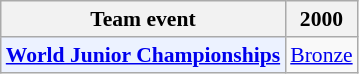<table style='font-size: 90%; text-align:center;' class='wikitable'>
<tr>
<th>Team event</th>
<th>2000</th>
</tr>
<tr>
<td bgcolor="#ECF2FF"; align="left"><strong><a href='#'>World Junior Championships</a></strong></td>
<td> <a href='#'>Bronze</a></td>
</tr>
</table>
